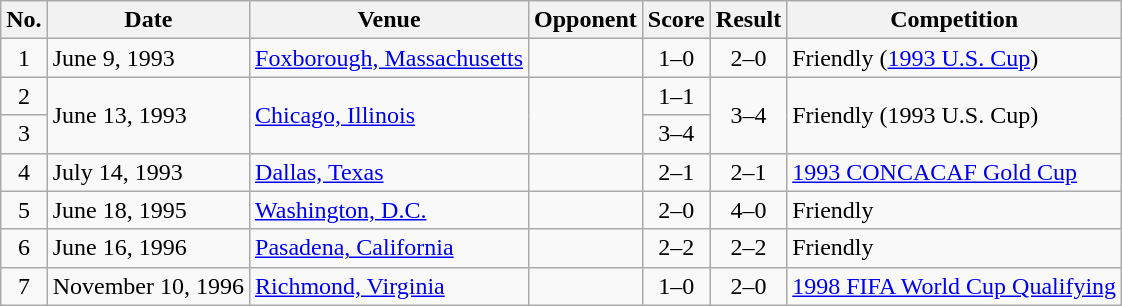<table class="wikitable sortable">
<tr>
<th scope="col">No.</th>
<th scope="col">Date</th>
<th scope="col">Venue</th>
<th scope="col">Opponent</th>
<th scope="col">Score</th>
<th scope="col">Result</th>
<th scope="col">Competition</th>
</tr>
<tr>
<td align="center">1</td>
<td>June 9, 1993</td>
<td><a href='#'>Foxborough, Massachusetts</a></td>
<td></td>
<td align="center">1–0</td>
<td align="center">2–0</td>
<td>Friendly (<a href='#'>1993 U.S. Cup</a>)</td>
</tr>
<tr>
<td align="center">2</td>
<td rowspan="2">June 13, 1993</td>
<td rowspan="2"><a href='#'>Chicago, Illinois</a></td>
<td rowspan="2"></td>
<td align="center">1–1</td>
<td rowspan="2" align="center">3–4</td>
<td rowspan="2">Friendly (1993 U.S. Cup)</td>
</tr>
<tr>
<td align="center">3</td>
<td align="center">3–4</td>
</tr>
<tr>
<td align="center">4</td>
<td>July 14, 1993</td>
<td><a href='#'>Dallas, Texas</a></td>
<td></td>
<td align="center">2–1</td>
<td align="center">2–1</td>
<td><a href='#'>1993 CONCACAF Gold Cup</a></td>
</tr>
<tr>
<td align="center">5</td>
<td>June 18, 1995</td>
<td><a href='#'>Washington, D.C.</a></td>
<td></td>
<td align="center">2–0</td>
<td align="center">4–0</td>
<td>Friendly</td>
</tr>
<tr>
<td align="center">6</td>
<td>June 16, 1996</td>
<td><a href='#'>Pasadena, California</a></td>
<td></td>
<td align="center">2–2</td>
<td align="center">2–2</td>
<td>Friendly</td>
</tr>
<tr>
<td align="center">7</td>
<td>November 10, 1996</td>
<td><a href='#'>Richmond, Virginia</a></td>
<td></td>
<td align="center">1–0</td>
<td align="center">2–0</td>
<td><a href='#'>1998 FIFA World Cup Qualifying</a></td>
</tr>
</table>
